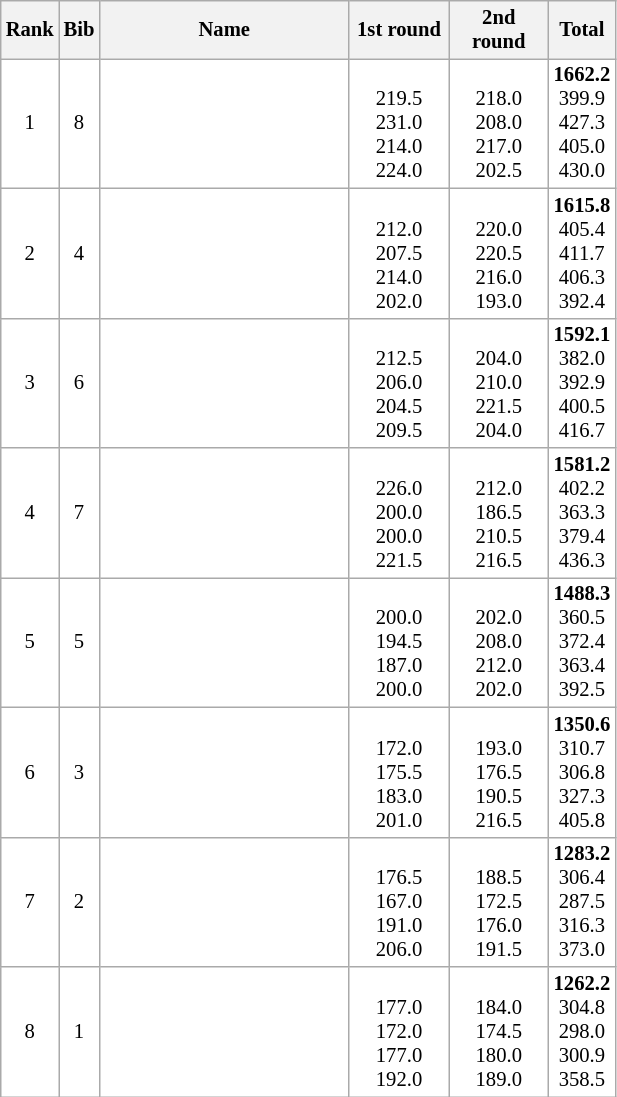<table class="wikitable plainrowheaders" style="background:#fff; font-size:86%; line-height:16px; border:grey solid 1px; border-collapse:collapse;">
<tr>
<th>Rank</th>
<th>Bib</th>
<th width=160>Name</th>
<th width=60>1st round</th>
<th width=60>2nd round</th>
<th>Total</th>
</tr>
<tr align=center>
<td>1</td>
<td>8</td>
<td align=left></td>
<td><br>219.5<br>231.0<br>214.0<br>224.0</td>
<td><br>218.0<br>208.0<br>217.0<br>202.5</td>
<td><strong>1662.2</strong><br>399.9<br>427.3<br>405.0<br>430.0</td>
</tr>
<tr align=center>
<td>2</td>
<td>4</td>
<td align=left></td>
<td><br>212.0<br>207.5<br>214.0<br>202.0</td>
<td><br>220.0<br>220.5<br>216.0<br>193.0</td>
<td><strong>1615.8</strong><br>405.4<br>411.7<br>406.3<br>392.4</td>
</tr>
<tr align=center>
<td>3</td>
<td>6</td>
<td align=left></td>
<td><br>212.5<br>206.0<br>204.5<br>209.5</td>
<td><br>204.0<br>210.0<br>221.5<br>204.0</td>
<td><strong>1592.1</strong><br>382.0<br>392.9<br>400.5<br>416.7</td>
</tr>
<tr align=center>
<td>4</td>
<td>7</td>
<td align=left></td>
<td><br>226.0<br>200.0<br>200.0<br>221.5</td>
<td><br>212.0<br>186.5<br>210.5<br>216.5</td>
<td><strong>1581.2</strong><br>402.2<br>363.3<br>379.4<br>436.3</td>
</tr>
<tr align=center>
<td>5</td>
<td>5</td>
<td align=left></td>
<td><br>200.0<br>194.5<br>187.0<br>200.0</td>
<td><br>202.0<br>208.0<br>212.0<br>202.0</td>
<td><strong>1488.3</strong><br>360.5<br>372.4<br>363.4<br>392.5</td>
</tr>
<tr align=center>
<td>6</td>
<td>3</td>
<td align=left></td>
<td><br>172.0<br>175.5<br>183.0<br>201.0</td>
<td><br>193.0<br>176.5<br>190.5<br>216.5</td>
<td><strong>1350.6</strong><br>310.7<br>306.8<br>327.3<br>405.8</td>
</tr>
<tr align=center>
<td>7</td>
<td>2</td>
<td align=left></td>
<td><br>176.5<br>167.0<br>191.0<br>206.0</td>
<td><br>188.5<br>172.5<br>176.0<br>191.5</td>
<td><strong>1283.2</strong><br>306.4<br>287.5<br>316.3<br>373.0</td>
</tr>
<tr align=center>
<td>8</td>
<td>1</td>
<td align=left></td>
<td><br>177.0<br>172.0<br>177.0<br>192.0</td>
<td><br>184.0<br>174.5<br>180.0<br>189.0</td>
<td><strong>1262.2</strong><br>304.8<br>298.0<br>300.9<br>358.5</td>
</tr>
</table>
